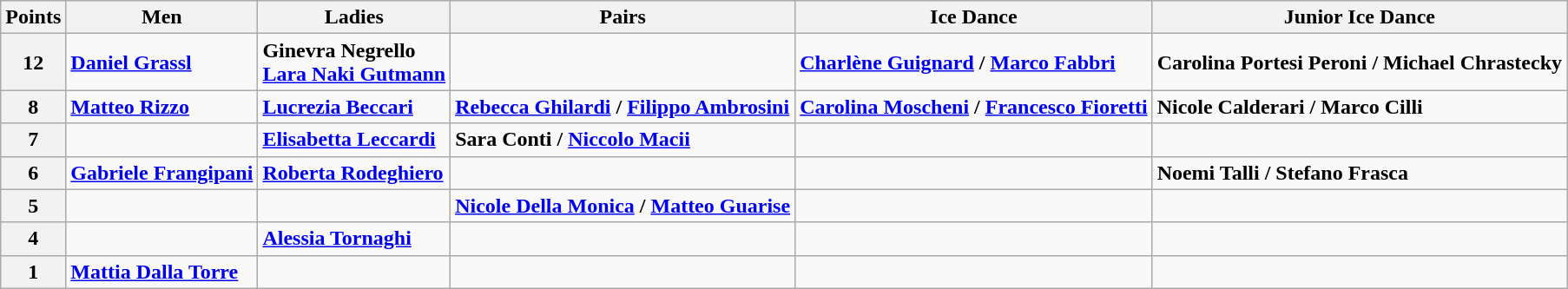<table class="wikitable">
<tr>
<th>Points</th>
<th>Men</th>
<th>Ladies</th>
<th>Pairs</th>
<th>Ice Dance</th>
<th>Junior Ice Dance</th>
</tr>
<tr>
<th>12</th>
<td><strong> <a href='#'>Daniel Grassl</a></strong></td>
<td> <strong>Ginevra Negrello</strong><br><strong> <a href='#'>Lara Naki Gutmann</a></strong></td>
<td></td>
<td><strong> <a href='#'>Charlène Guignard</a> / <a href='#'>Marco Fabbri</a></strong></td>
<td><strong> Carolina Portesi Peroni / Michael Chrastecky</strong></td>
</tr>
<tr>
<th>8</th>
<td><strong> <a href='#'>Matteo Rizzo</a></strong></td>
<td><strong> <a href='#'>Lucrezia Beccari</a></strong></td>
<td> <strong><a href='#'>Rebecca Ghilardi</a> / <a href='#'>Filippo Ambrosini</a></strong></td>
<td><strong> <a href='#'>Carolina Moscheni</a> / <a href='#'>Francesco Fioretti</a></strong></td>
<td><strong> Nicole Calderari / Marco Cilli</strong></td>
</tr>
<tr>
<th>7</th>
<td></td>
<td><strong> <a href='#'>Elisabetta Leccardi</a></strong></td>
<td><strong> Sara Conti / <a href='#'>Niccolo Macii</a></strong></td>
<td></td>
<td></td>
</tr>
<tr>
<th>6</th>
<td><strong> <a href='#'>Gabriele Frangipani</a></strong></td>
<td><strong> <a href='#'>Roberta Rodeghiero</a></strong></td>
<td></td>
<td></td>
<td><strong> Noemi Talli / Stefano Frasca</strong></td>
</tr>
<tr>
<th>5</th>
<td></td>
<td></td>
<td><strong> <a href='#'>Nicole Della Monica</a> / <a href='#'>Matteo Guarise</a></strong></td>
<td></td>
<td></td>
</tr>
<tr>
<th>4</th>
<td></td>
<td><strong> <a href='#'>Alessia Tornaghi</a></strong></td>
<td></td>
<td></td>
<td></td>
</tr>
<tr>
<th>1</th>
<td><strong></strong> <strong><a href='#'>Mattia Dalla Torre</a></strong></td>
<td></td>
<td></td>
<td></td>
<td></td>
</tr>
</table>
